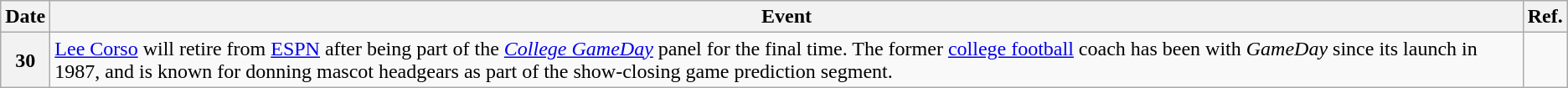<table class="wikitable sortable">
<tr>
<th>Date</th>
<th>Event</th>
<th>Ref.</th>
</tr>
<tr>
<th>30</th>
<td><a href='#'>Lee Corso</a> will retire from <a href='#'>ESPN</a> after being part of the <em><a href='#'>College GameDay</a></em> panel for the final time. The former <a href='#'>college football</a> coach has been with <em>GameDay</em> since its launch in 1987, and is known for donning mascot headgears as part of the show-closing game prediction segment.</td>
<td></td>
</tr>
</table>
